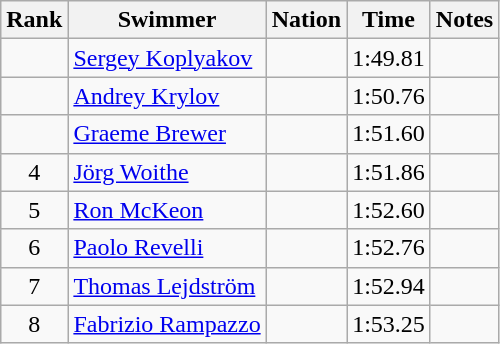<table class="wikitable sortable" style="text-align:center">
<tr>
<th>Rank</th>
<th>Swimmer</th>
<th>Nation</th>
<th>Time</th>
<th>Notes</th>
</tr>
<tr>
<td></td>
<td align=left><a href='#'>Sergey Koplyakov</a></td>
<td align=left></td>
<td>1:49.81</td>
<td></td>
</tr>
<tr>
<td></td>
<td align=left><a href='#'>Andrey Krylov</a></td>
<td align=left></td>
<td>1:50.76</td>
<td></td>
</tr>
<tr>
<td></td>
<td align=left><a href='#'>Graeme Brewer</a></td>
<td align=left></td>
<td>1:51.60</td>
<td></td>
</tr>
<tr>
<td>4</td>
<td align=left><a href='#'>Jörg Woithe</a></td>
<td align=left></td>
<td>1:51.86</td>
<td></td>
</tr>
<tr>
<td>5</td>
<td align=left><a href='#'>Ron McKeon</a></td>
<td align=left></td>
<td>1:52.60</td>
<td></td>
</tr>
<tr>
<td>6</td>
<td align=left><a href='#'>Paolo Revelli</a></td>
<td align=left></td>
<td>1:52.76</td>
<td></td>
</tr>
<tr>
<td>7</td>
<td align=left><a href='#'>Thomas Lejdström</a></td>
<td align=left></td>
<td>1:52.94</td>
<td></td>
</tr>
<tr>
<td>8</td>
<td align=left><a href='#'>Fabrizio Rampazzo</a></td>
<td align=left></td>
<td>1:53.25</td>
<td></td>
</tr>
</table>
